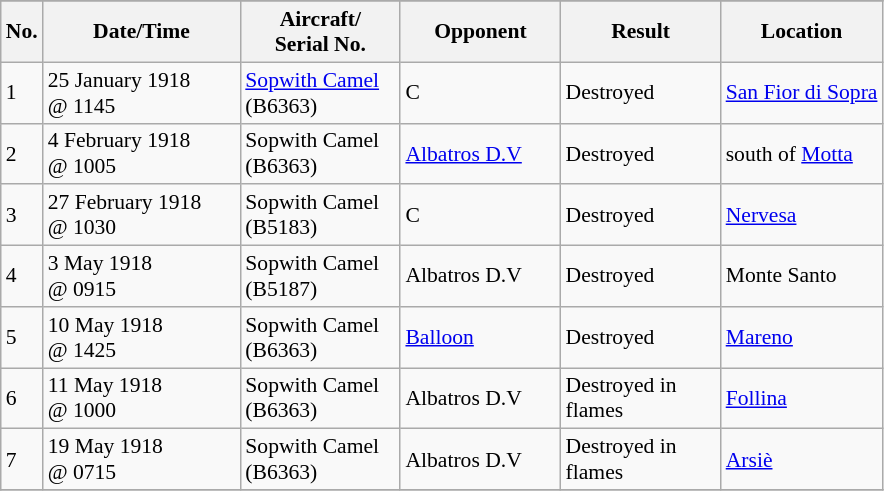<table class="wikitable" style="font-size:90%;">
<tr>
</tr>
<tr>
<th>No.</th>
<th width="125">Date/Time</th>
<th width="100">Aircraft/<br>Serial No.</th>
<th width="100">Opponent</th>
<th width="100">Result</th>
<th>Location</th>
</tr>
<tr>
<td>1</td>
<td>25 January 1918<br>@ 1145</td>
<td><a href='#'>Sopwith Camel</a><br>(B6363)</td>
<td>C</td>
<td>Destroyed</td>
<td><a href='#'>San Fior di Sopra</a></td>
</tr>
<tr>
<td>2</td>
<td>4 February 1918<br>@ 1005</td>
<td>Sopwith Camel<br>(B6363)</td>
<td><a href='#'>Albatros D.V</a></td>
<td>Destroyed</td>
<td> south of <a href='#'>Motta</a></td>
</tr>
<tr>
<td>3</td>
<td>27 February 1918<br>@ 1030</td>
<td>Sopwith Camel<br>(B5183)</td>
<td>C</td>
<td>Destroyed</td>
<td><a href='#'>Nervesa</a></td>
</tr>
<tr>
<td>4</td>
<td>3 May 1918<br>@ 0915</td>
<td>Sopwith Camel<br>(B5187)</td>
<td>Albatros D.V</td>
<td>Destroyed</td>
<td>Monte Santo</td>
</tr>
<tr>
<td>5</td>
<td>10 May 1918<br>@ 1425</td>
<td>Sopwith Camel<br>(B6363)</td>
<td><a href='#'>Balloon</a></td>
<td>Destroyed</td>
<td><a href='#'>Mareno</a></td>
</tr>
<tr>
<td>6</td>
<td>11 May 1918<br>@ 1000</td>
<td>Sopwith Camel<br>(B6363)</td>
<td>Albatros D.V</td>
<td>Destroyed in flames</td>
<td><a href='#'>Follina</a></td>
</tr>
<tr>
<td>7</td>
<td>19 May 1918<br>@ 0715</td>
<td>Sopwith Camel<br>(B6363)</td>
<td>Albatros D.V</td>
<td>Destroyed in flames</td>
<td><a href='#'>Arsiè</a></td>
</tr>
<tr>
</tr>
</table>
